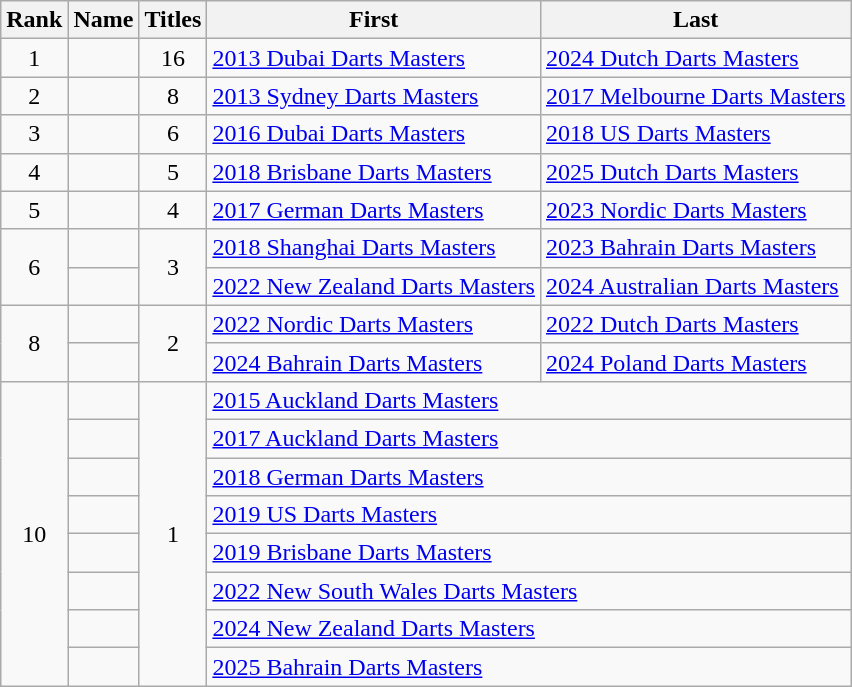<table class="wikitable style="font-size:100%; text-align: left; width:70%">
<tr>
<th>Rank</th>
<th>Name</th>
<th>Titles</th>
<th>First</th>
<th>Last</th>
</tr>
<tr>
<td align=center>1</td>
<td></td>
<td align=center>16</td>
<td><a href='#'>2013 Dubai Darts Masters</a></td>
<td><a href='#'>2024 Dutch Darts Masters</a></td>
</tr>
<tr>
<td align=center>2</td>
<td></td>
<td align=center>8</td>
<td><a href='#'>2013 Sydney Darts Masters</a></td>
<td><a href='#'>2017 Melbourne Darts Masters</a></td>
</tr>
<tr>
<td align=center>3</td>
<td></td>
<td align=center>6</td>
<td><a href='#'>2016 Dubai Darts Masters</a></td>
<td><a href='#'>2018 US Darts Masters</a></td>
</tr>
<tr>
<td rowspan=1 align=center>4</td>
<td></td>
<td rowspan=1 align=center>5</td>
<td><a href='#'>2018 Brisbane Darts Masters</a></td>
<td><a href='#'>2025 Dutch Darts Masters</a></td>
</tr>
<tr>
<td rowspan=1 align=center>5</td>
<td></td>
<td rowspan=1 align=center>4</td>
<td><a href='#'>2017 German Darts Masters</a></td>
<td><a href='#'>2023 Nordic Darts Masters</a></td>
</tr>
<tr>
<td rowspan=2 align=center>6</td>
<td></td>
<td rowspan=2 align=center>3</td>
<td><a href='#'>2018 Shanghai Darts Masters</a></td>
<td><a href='#'>2023 Bahrain Darts Masters</a></td>
</tr>
<tr>
<td></td>
<td><a href='#'>2022 New Zealand Darts Masters</a></td>
<td><a href='#'>2024 Australian Darts Masters</a></td>
</tr>
<tr>
<td rowspan=2 align=center>8</td>
<td></td>
<td rowspan=2 align=center>2</td>
<td><a href='#'>2022 Nordic Darts Masters</a></td>
<td><a href='#'>2022 Dutch Darts Masters</a></td>
</tr>
<tr>
<td></td>
<td><a href='#'>2024 Bahrain Darts Masters</a></td>
<td><a href='#'>2024 Poland Darts Masters</a></td>
</tr>
<tr>
<td rowspan=8 align=center>10</td>
<td></td>
<td rowspan=8 align=center>1</td>
<td colspan=2><a href='#'>2015 Auckland Darts Masters</a></td>
</tr>
<tr>
<td></td>
<td colspan=2><a href='#'>2017 Auckland Darts Masters</a></td>
</tr>
<tr>
<td></td>
<td colspan=2><a href='#'>2018 German Darts Masters</a></td>
</tr>
<tr>
<td></td>
<td colspan=2><a href='#'>2019 US Darts Masters</a></td>
</tr>
<tr>
<td></td>
<td colspan=2><a href='#'>2019 Brisbane Darts Masters</a></td>
</tr>
<tr>
<td></td>
<td colspan=2><a href='#'>2022 New South Wales Darts Masters</a></td>
</tr>
<tr>
<td></td>
<td colspan=2><a href='#'>2024 New Zealand Darts Masters</a></td>
</tr>
<tr>
<td></td>
<td colspan=2><a href='#'>2025 Bahrain Darts Masters</a></td>
</tr>
</table>
